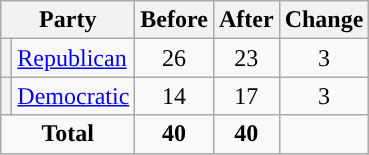<table class="wikitable" style="text-align:center;">
<tr>
<th colspan="2">Party</th>
<th>Before</th>
<th>After</th>
<th>Change</th>
</tr>
<tr>
<th style="background-color:"></th>
<td style="text-align:left;"><a href='#'>Republican</a></td>
<td>26</td>
<td>23</td>
<td> 3</td>
</tr>
<tr>
<th style="background-color:"></th>
<td style="text-align:left;"><a href='#'>Democratic</a></td>
<td>14</td>
<td>17</td>
<td> 3</td>
</tr>
<tr>
<td colspan="2"><strong>Total</strong></td>
<td><strong>40</strong></td>
<td><strong>40</strong></td>
<td></td>
</tr>
</table>
